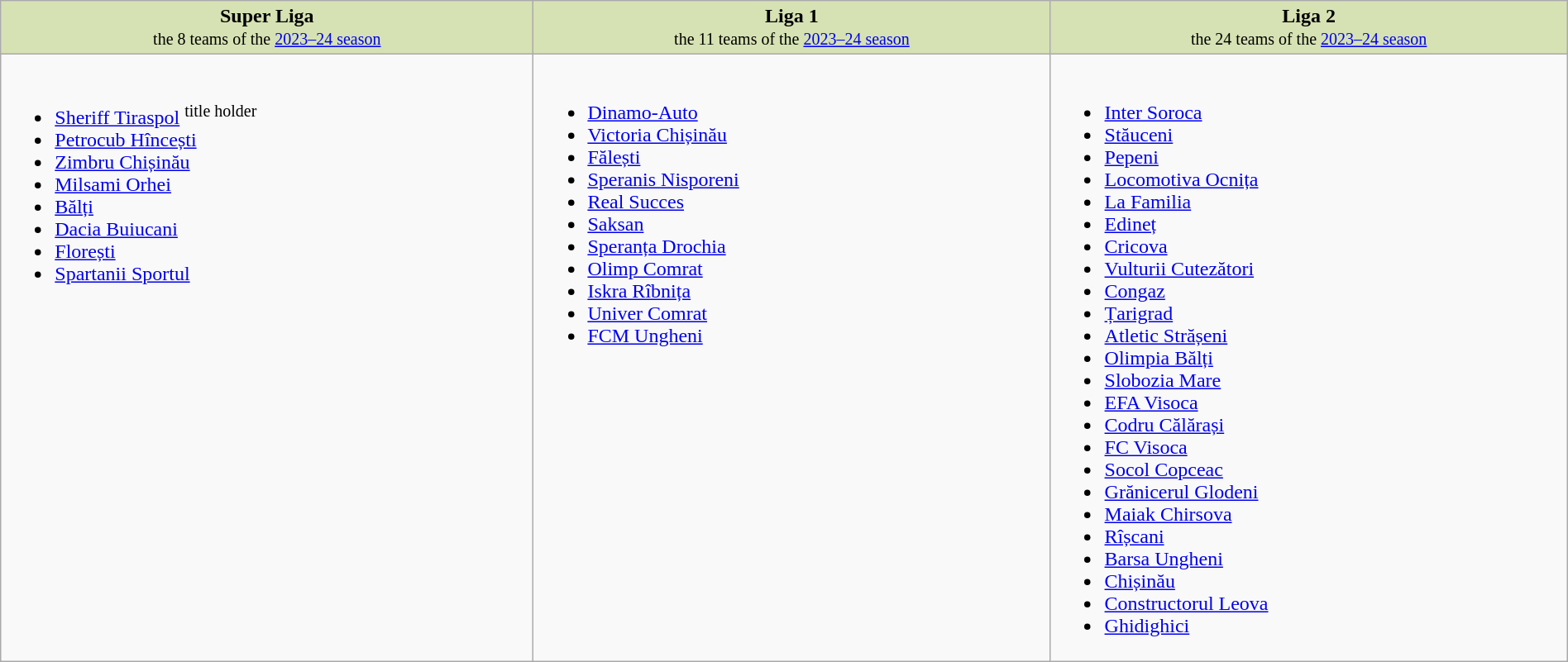<table class="wikitable" style="width:100%">
<tr style="vertical-align:top; background:#d6e2b3; text-align:center;">
<td style="width:34%;"><strong>Super Liga</strong><br><small>the 8 teams of the <a href='#'>2023–24 season</a></small></td>
<td style="width:33%;"><strong>Liga 1</strong><br><small>the 11 teams of the <a href='#'>2023–24 season</a></small></td>
<td style="width:33%;"><strong>Liga 2</strong><br><small>the 24 teams of the <a href='#'>2023–24 season</a></small></td>
</tr>
<tr valign="top">
<td><br><ul><li><a href='#'>Sheriff Tiraspol</a> <sup>title holder</sup></li><li><a href='#'>Petrocub Hîncești</a></li><li><a href='#'>Zimbru Chișinău</a></li><li><a href='#'>Milsami Orhei</a></li><li><a href='#'>Bălți</a></li><li><a href='#'>Dacia Buiucani</a></li><li><a href='#'>Florești</a></li><li><a href='#'>Spartanii Sportul</a></li></ul></td>
<td><br><ul><li><a href='#'>Dinamo-Auto</a></li><li><a href='#'>Victoria Chișinău</a></li><li><a href='#'>Fălești</a></li><li><a href='#'>Speranis Nisporeni</a></li><li><a href='#'>Real Succes</a></li><li><a href='#'>Saksan</a></li><li><a href='#'>Speranța Drochia</a></li><li><a href='#'>Olimp Comrat</a></li><li><a href='#'>Iskra Rîbnița</a></li><li><a href='#'>Univer Comrat</a></li><li><a href='#'>FCM Ungheni</a></li></ul></td>
<td><br><ul><li><a href='#'>Inter Soroca</a></li><li><a href='#'>Stăuceni</a></li><li><a href='#'>Pepeni</a></li><li><a href='#'>Locomotiva Ocnița</a></li><li><a href='#'>La Familia</a></li><li><a href='#'>Edineț</a></li><li><a href='#'>Cricova</a></li><li><a href='#'>Vulturii Cutezători</a></li><li><a href='#'>Congaz</a></li><li><a href='#'>Țarigrad</a></li><li><a href='#'>Atletic Strășeni</a></li><li><a href='#'>Olimpia Bălți</a></li><li><a href='#'>Slobozia Mare</a></li><li><a href='#'>EFA Visoca</a></li><li><a href='#'>Codru Călărași</a></li><li><a href='#'>FC Visoca</a></li><li><a href='#'>Socol Copceac</a></li><li><a href='#'>Grănicerul Glodeni</a></li><li><a href='#'>Maiak Chirsova</a></li><li><a href='#'>Rîșcani</a></li><li><a href='#'>Barsa Ungheni</a></li><li><a href='#'>Chișinău</a></li><li><a href='#'>Constructorul Leova</a></li><li><a href='#'>Ghidighici</a></li></ul></td>
</tr>
</table>
